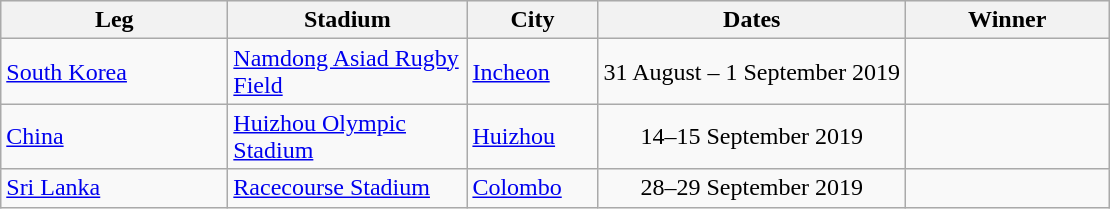<table class="wikitable sortable"  text-align:left;">
<tr bgcolor="#efefef">
<th style="width:9.0em;">Leg</th>
<th style="width:9.5em;">Stadium</th>
<th style="width:5.0em;">City</th>
<th>Dates</th>
<th style="width:8.0em;">Winner</th>
</tr>
<tr>
<td><a href='#'>South Korea</a></td>
<td><a href='#'>Namdong Asiad Rugby Field</a></td>
<td><a href='#'>Incheon</a></td>
<td align=center>31 August – 1 September 2019</td>
<td></td>
</tr>
<tr>
<td><a href='#'>China</a></td>
<td><a href='#'>Huizhou Olympic Stadium</a></td>
<td><a href='#'>Huizhou</a></td>
<td align=center>14–15 September 2019</td>
<td></td>
</tr>
<tr>
<td><a href='#'>Sri Lanka</a></td>
<td><a href='#'>Racecourse Stadium</a></td>
<td><a href='#'>Colombo</a></td>
<td align=center>28–29 September 2019</td>
<td></td>
</tr>
</table>
